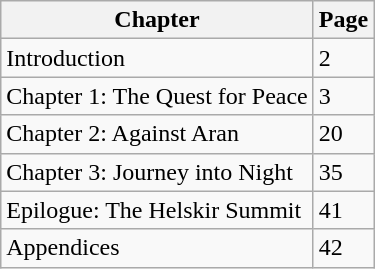<table class="wikitable">
<tr>
<th>Chapter</th>
<th>Page</th>
</tr>
<tr>
<td>Introduction</td>
<td>2</td>
</tr>
<tr>
<td>Chapter 1: The Quest for Peace</td>
<td>3</td>
</tr>
<tr>
<td>Chapter 2: Against Aran</td>
<td>20</td>
</tr>
<tr>
<td>Chapter 3: Journey into Night</td>
<td>35</td>
</tr>
<tr>
<td>Epilogue: The Helskir Summit</td>
<td>41</td>
</tr>
<tr>
<td>Appendices</td>
<td>42</td>
</tr>
</table>
